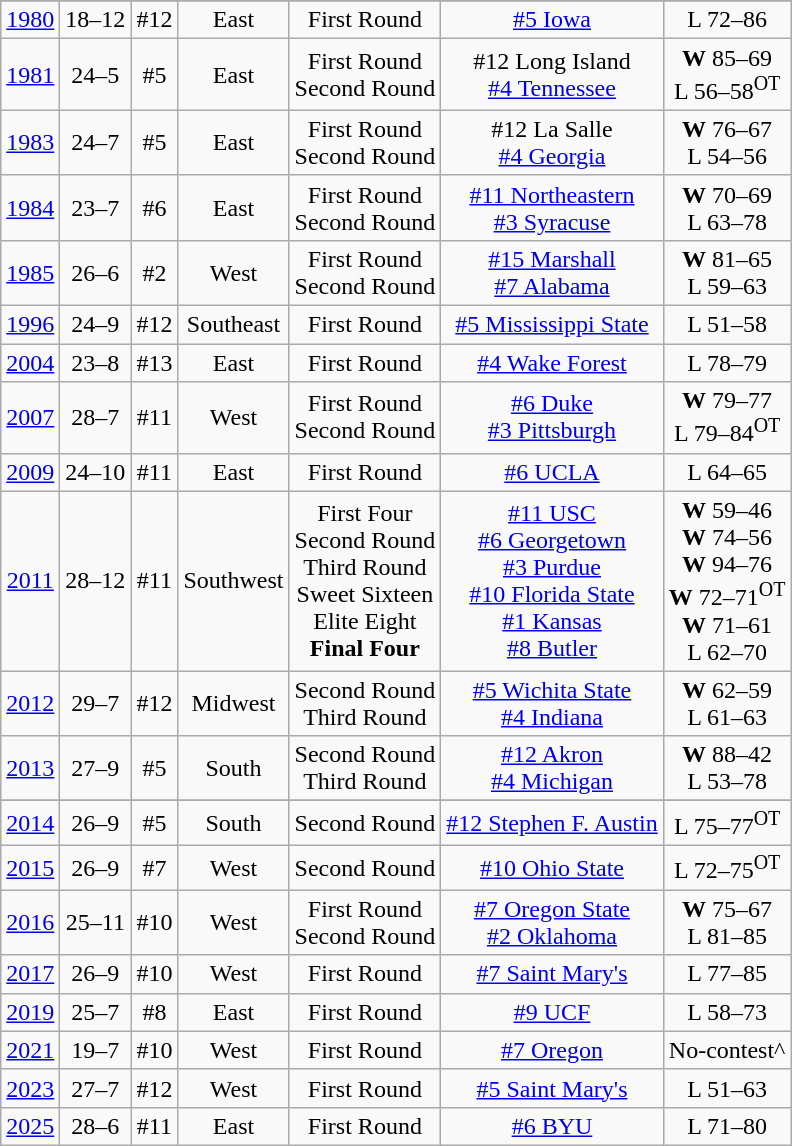<table class="wikitable" style="text-align:center">
<tr>
</tr>
<tr align="center">
<td><a href='#'>1980</a></td>
<td>18–12</td>
<td>#12</td>
<td>East</td>
<td>First Round</td>
<td><a href='#'>#5 Iowa</a></td>
<td>L 72–86</td>
</tr>
<tr align="center">
<td><a href='#'>1981</a></td>
<td>24–5</td>
<td>#5</td>
<td>East</td>
<td>First Round <br> Second Round</td>
<td>#12 Long Island <br> <a href='#'>#4 Tennessee</a></td>
<td><strong>W</strong> 85–69 <br> L 56–58<sup>OT</sup></td>
</tr>
<tr align="center">
<td><a href='#'>1983</a></td>
<td>24–7</td>
<td>#5</td>
<td>East</td>
<td>First Round <br> Second Round</td>
<td>#12 La Salle <br> <a href='#'>#4 Georgia</a></td>
<td><strong>W</strong> 76–67 <br> L 54–56</td>
</tr>
<tr align="center">
<td><a href='#'>1984</a></td>
<td>23–7</td>
<td>#6</td>
<td>East</td>
<td>First Round <br> Second Round</td>
<td><a href='#'>#11 Northeastern</a> <br> <a href='#'>#3 Syracuse</a></td>
<td><strong>W</strong> 70–69 <br> L 63–78</td>
</tr>
<tr align="center">
<td><a href='#'>1985</a></td>
<td>26–6</td>
<td>#2</td>
<td>West</td>
<td>First Round <br> Second Round</td>
<td><a href='#'>#15 Marshall</a> <br> <a href='#'>#7 Alabama</a></td>
<td><strong>W</strong> 81–65 <br> L 59–63</td>
</tr>
<tr align="center">
<td><a href='#'>1996</a></td>
<td>24–9</td>
<td>#12</td>
<td>Southeast</td>
<td>First Round</td>
<td><a href='#'>#5 Mississippi State</a></td>
<td>L 51–58</td>
</tr>
<tr align="center">
<td><a href='#'>2004</a></td>
<td>23–8</td>
<td>#13</td>
<td>East</td>
<td>First Round</td>
<td><a href='#'>#4 Wake Forest</a></td>
<td>L 78–79</td>
</tr>
<tr align="center">
<td><a href='#'>2007</a></td>
<td>28–7</td>
<td>#11</td>
<td>West</td>
<td>First Round <br> Second Round</td>
<td><a href='#'>#6 Duke</a> <br> <a href='#'>#3 Pittsburgh</a></td>
<td><strong>W</strong> 79–77<br> L 79–84<sup>OT</sup></td>
</tr>
<tr align="center">
<td><a href='#'>2009</a></td>
<td>24–10</td>
<td>#11</td>
<td>East</td>
<td>First Round</td>
<td><a href='#'>#6 UCLA</a></td>
<td>L 64–65</td>
</tr>
<tr align="center">
<td><a href='#'>2011</a></td>
<td>28–12</td>
<td>#11</td>
<td>Southwest</td>
<td>First Four <br> Second Round <br> Third Round <br> Sweet Sixteen <br> Elite Eight <br> <strong>Final Four</strong></td>
<td><a href='#'>#11 USC</a> <br> <a href='#'>#6 Georgetown</a> <br> <a href='#'>#3 Purdue</a> <br> <a href='#'>#10 Florida State</a> <br> <a href='#'>#1 Kansas</a> <br> <a href='#'>#8 Butler</a></td>
<td><strong>W</strong> 59–46<br><strong>W</strong> 74–56<br> <strong>W</strong> 94–76 <br><strong>W</strong> 72–71<sup>OT</sup><br><strong>W</strong> 71–61<br>L 62–70</td>
</tr>
<tr align="center">
<td><a href='#'>2012</a></td>
<td>29–7</td>
<td>#12</td>
<td>Midwest</td>
<td>Second Round <br> Third Round</td>
<td><a href='#'>#5 Wichita State</a> <br> <a href='#'>#4 Indiana</a></td>
<td><strong>W</strong> 62–59<br>L 61–63</td>
</tr>
<tr align="center">
<td><a href='#'>2013</a></td>
<td>27–9</td>
<td>#5</td>
<td>South</td>
<td>Second Round <br> Third Round</td>
<td><a href='#'>#12 Akron</a> <br> <a href='#'>#4 Michigan</a></td>
<td><strong>W</strong> 88–42<br>L 53–78</td>
</tr>
<tr>
</tr>
<tr align="center">
<td><a href='#'>2014</a></td>
<td>26–9</td>
<td>#5</td>
<td>South</td>
<td>Second Round</td>
<td><a href='#'>#12 Stephen F. Austin</a></td>
<td>L 75–77<sup>OT</sup></td>
</tr>
<tr align="center">
<td><a href='#'>2015</a></td>
<td>26–9</td>
<td>#7</td>
<td>West</td>
<td>Second Round</td>
<td><a href='#'>#10 Ohio State</a></td>
<td>L 72–75<sup>OT</sup></td>
</tr>
<tr align="center">
<td><a href='#'>2016</a></td>
<td>25–11</td>
<td>#10</td>
<td>West</td>
<td>First Round <br> Second Round</td>
<td><a href='#'>#7 Oregon State</a> <br> <a href='#'>#2 Oklahoma</a></td>
<td><strong>W</strong> 75–67<br>L 81–85</td>
</tr>
<tr align="center">
<td><a href='#'>2017</a></td>
<td>26–9</td>
<td>#10</td>
<td>West</td>
<td>First Round</td>
<td><a href='#'>#7 Saint Mary's</a></td>
<td>L 77–85</td>
</tr>
<tr align="center">
<td><a href='#'>2019</a></td>
<td>25–7</td>
<td>#8</td>
<td>East</td>
<td>First Round</td>
<td><a href='#'>#9 UCF</a></td>
<td>L 58–73</td>
</tr>
<tr align="center">
<td><a href='#'>2021</a></td>
<td>19–7</td>
<td>#10</td>
<td>West</td>
<td>First Round</td>
<td><a href='#'>#7 Oregon</a></td>
<td>No-contest^</td>
</tr>
<tr align="center">
<td><a href='#'>2023</a></td>
<td>27–7</td>
<td>#12</td>
<td>West</td>
<td>First Round</td>
<td><a href='#'>#5 Saint Mary's</a></td>
<td>L 51–63</td>
</tr>
<tr align="center">
<td><a href='#'>2025</a></td>
<td>28–6</td>
<td>#11</td>
<td>East</td>
<td>First Round</td>
<td><a href='#'>#6 BYU</a></td>
<td>L 71–80</td>
</tr>
</table>
